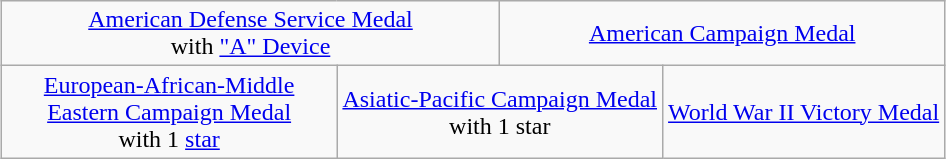<table class="wikitable" style="margin:1em auto; text-align:center;">
<tr>
<td colspan=2><a href='#'>American Defense Service Medal</a><br>with <a href='#'>"A" Device</a></td>
<td colspan=2><a href='#'>American Campaign Medal</a></td>
</tr>
<tr>
<td><a href='#'>European-African-Middle<br>Eastern Campaign Medal</a><br>with 1 <a href='#'>star</a></td>
<td colspan=2><a href='#'>Asiatic-Pacific Campaign Medal</a><br>with 1 star</td>
<td><a href='#'>World War II Victory Medal</a></td>
</tr>
</table>
